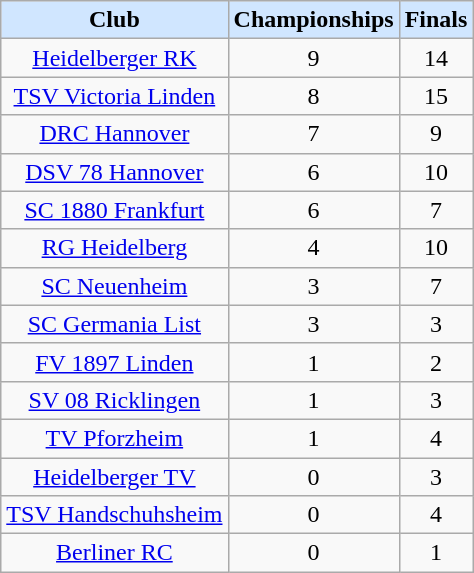<table class="wikitable">
<tr align="center" bgcolor="#D0E6FF">
<td><strong>Club</strong></td>
<td><strong>Championships</strong></td>
<td><strong>Finals</strong></td>
</tr>
<tr align="center">
<td><a href='#'>Heidelberger RK</a></td>
<td>9</td>
<td>14</td>
</tr>
<tr align="center">
<td><a href='#'>TSV Victoria Linden</a></td>
<td>8</td>
<td>15</td>
</tr>
<tr align="center">
<td><a href='#'>DRC Hannover</a></td>
<td>7</td>
<td>9</td>
</tr>
<tr align="center">
<td><a href='#'>DSV 78 Hannover</a></td>
<td>6</td>
<td>10</td>
</tr>
<tr align="center">
<td><a href='#'>SC 1880 Frankfurt</a></td>
<td>6</td>
<td>7</td>
</tr>
<tr align="center">
<td><a href='#'>RG Heidelberg</a></td>
<td>4</td>
<td>10</td>
</tr>
<tr align="center">
<td><a href='#'>SC Neuenheim</a></td>
<td>3</td>
<td>7</td>
</tr>
<tr align="center">
<td><a href='#'>SC Germania List</a></td>
<td>3</td>
<td>3</td>
</tr>
<tr align="center">
<td><a href='#'>FV 1897 Linden</a></td>
<td>1</td>
<td>2</td>
</tr>
<tr align="center">
<td><a href='#'>SV 08 Ricklingen</a></td>
<td>1</td>
<td>3</td>
</tr>
<tr align="center">
<td><a href='#'>TV Pforzheim</a></td>
<td>1</td>
<td>4</td>
</tr>
<tr align="center">
<td><a href='#'>Heidelberger TV</a></td>
<td>0</td>
<td>3</td>
</tr>
<tr align="center">
<td><a href='#'>TSV Handschuhsheim</a></td>
<td>0</td>
<td>4</td>
</tr>
<tr align="center">
<td><a href='#'>Berliner RC</a></td>
<td>0</td>
<td>1</td>
</tr>
</table>
